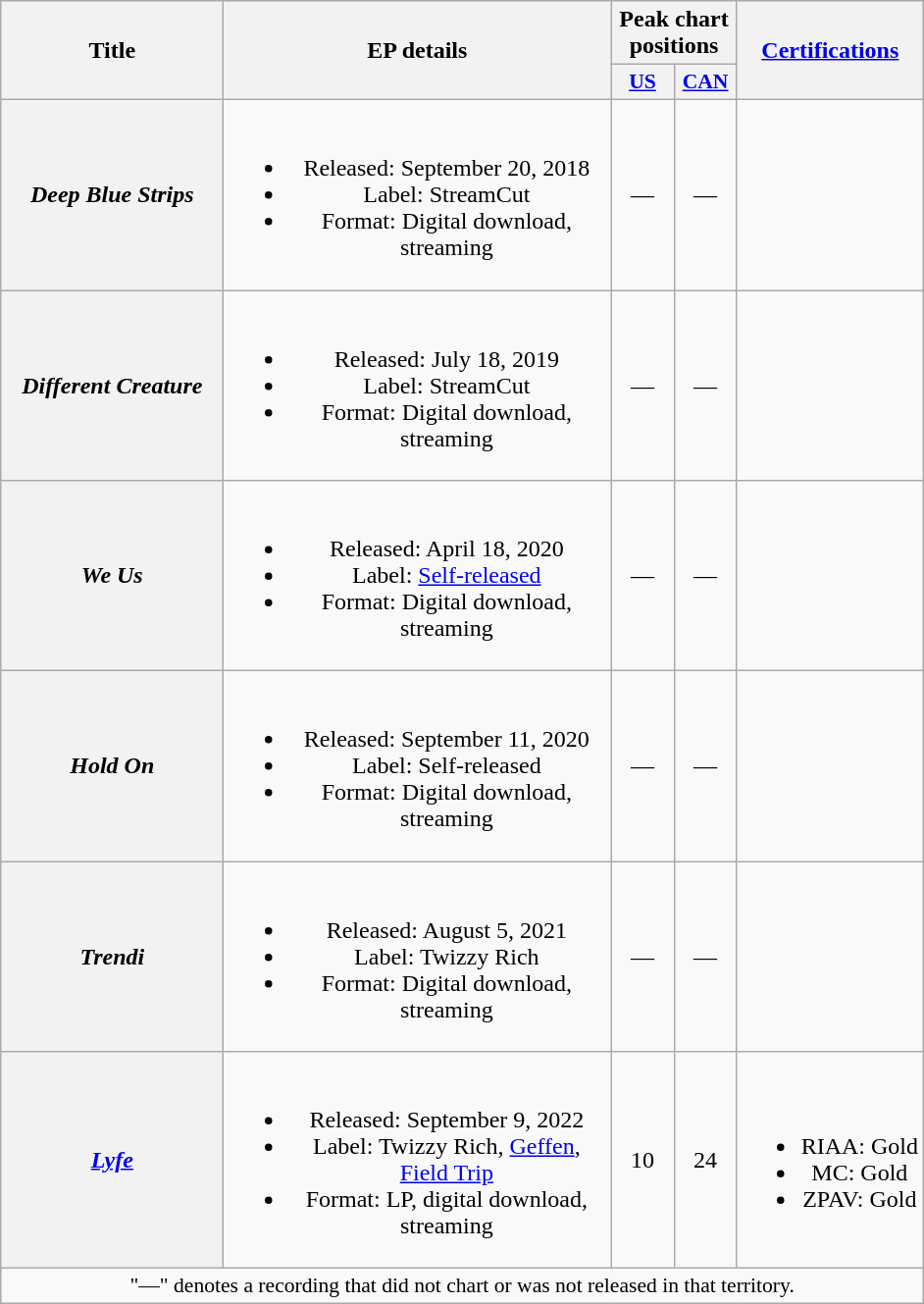<table class="wikitable plainrowheaders" style="text-align: center;">
<tr>
<th scope="col" rowspan="2" style="width:9em;">Title</th>
<th scope="col" rowspan="2" style="width:16em;">EP details</th>
<th scope="col" colspan="2">Peak chart positions</th>
<th scope="col" rowspan="2"><a href='#'>Certifications</a></th>
</tr>
<tr>
<th scope="col" style="width:2.5em;font-size:90%;"><a href='#'>US</a><br></th>
<th scope="col" style="width:2.5em;font-size:90%;"><a href='#'>CAN</a><br></th>
</tr>
<tr>
<th scope="row"><em>Deep Blue Strips</em></th>
<td><br><ul><li>Released: September 20, 2018</li><li>Label: StreamCut</li><li>Format: Digital download, streaming</li></ul></td>
<td>—</td>
<td>—</td>
<td></td>
</tr>
<tr>
<th scope="row"><em>Different Creature</em></th>
<td><br><ul><li>Released: July 18, 2019</li><li>Label: StreamCut</li><li>Format: Digital download, streaming</li></ul></td>
<td>—</td>
<td>—</td>
<td></td>
</tr>
<tr>
<th scope="row"><em>We Us</em></th>
<td><br><ul><li>Released: April 18, 2020</li><li>Label: <a href='#'>Self-released</a></li><li>Format: Digital download, streaming</li></ul></td>
<td>—</td>
<td>—</td>
<td></td>
</tr>
<tr>
<th scope="row"><em>Hold On</em></th>
<td><br><ul><li>Released: September 11, 2020</li><li>Label: Self-released</li><li>Format: Digital download, streaming</li></ul></td>
<td>—</td>
<td>—</td>
<td></td>
</tr>
<tr>
<th scope="row"><em>Trendi</em></th>
<td><br><ul><li>Released: August 5, 2021</li><li>Label: Twizzy Rich</li><li>Format: Digital download, streaming</li></ul></td>
<td>—</td>
<td>—</td>
<td></td>
</tr>
<tr>
<th scope="row"><em><a href='#'>Lyfe</a></em></th>
<td><br><ul><li>Released: September 9, 2022</li><li>Label: Twizzy Rich, <a href='#'>Geffen</a>, <a href='#'>Field Trip</a></li><li>Format: LP, digital download, streaming</li></ul></td>
<td>10</td>
<td>24</td>
<td><br><ul><li>RIAA: Gold</li><li>MC: Gold</li><li>ZPAV: Gold</li></ul></td>
</tr>
<tr>
<td colspan="14" style="font-size:90%">"—" denotes a recording that did not chart or was not released in that territory.</td>
</tr>
</table>
